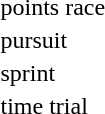<table>
<tr>
<td>points race<br></td>
<td></td>
<td></td>
<td></td>
</tr>
<tr valign="top">
<td>pursuit<br></td>
<td></td>
<td></td>
<td></td>
</tr>
<tr valign="top">
<td>sprint<br></td>
<td></td>
<td></td>
<td></td>
</tr>
<tr valign="top">
<td>time trial<br></td>
<td></td>
<td></td>
<td></td>
</tr>
</table>
